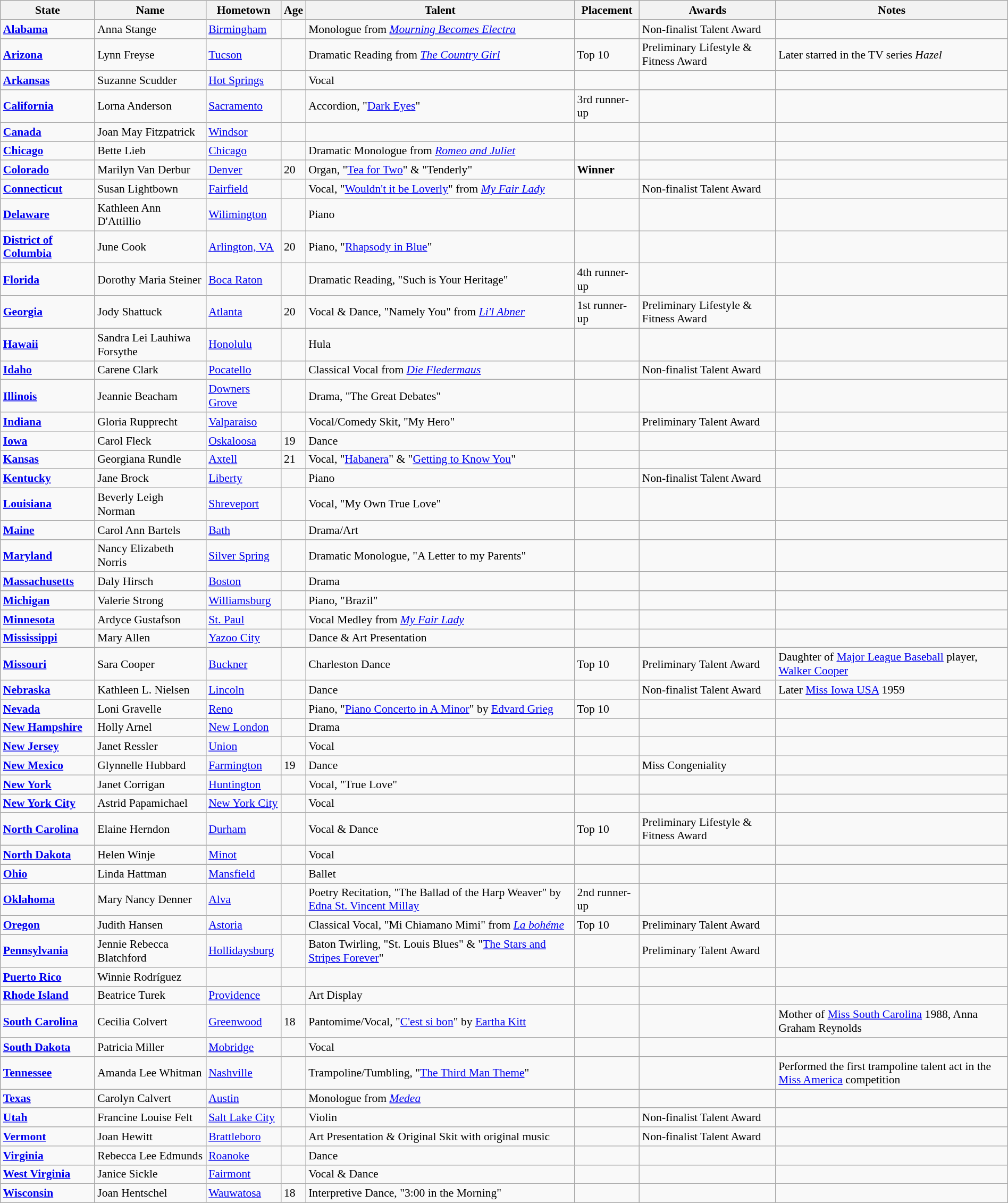<table class="wikitable" style="width:100%; font-size:90%;">
<tr>
<th>State</th>
<th>Name</th>
<th>Hometown</th>
<th>Age</th>
<th>Talent</th>
<th>Placement</th>
<th>Awards</th>
<th>Notes</th>
</tr>
<tr>
<td> <strong><a href='#'>Alabama</a></strong></td>
<td>Anna Stange</td>
<td><a href='#'>Birmingham</a></td>
<td></td>
<td>Monologue from <em><a href='#'>Mourning Becomes Electra</a></em></td>
<td></td>
<td>Non-finalist Talent Award</td>
<td></td>
</tr>
<tr>
<td> <strong><a href='#'>Arizona</a></strong></td>
<td>Lynn Freyse</td>
<td><a href='#'>Tucson</a></td>
<td></td>
<td>Dramatic Reading from <em><a href='#'>The Country Girl</a></em></td>
<td>Top 10</td>
<td>Preliminary Lifestyle & Fitness Award</td>
<td>Later starred in the TV series <em>Hazel</em></td>
</tr>
<tr>
<td> <strong><a href='#'>Arkansas</a></strong></td>
<td>Suzanne Scudder</td>
<td><a href='#'>Hot Springs</a></td>
<td></td>
<td>Vocal</td>
<td></td>
<td></td>
<td></td>
</tr>
<tr>
<td> <strong><a href='#'>California</a></strong></td>
<td>Lorna Anderson</td>
<td><a href='#'>Sacramento</a></td>
<td></td>
<td>Accordion, "<a href='#'>Dark Eyes</a>"</td>
<td>3rd runner-up</td>
<td></td>
<td></td>
</tr>
<tr>
<td> <strong><a href='#'>Canada</a></strong></td>
<td>Joan May Fitzpatrick</td>
<td><a href='#'>Windsor</a></td>
<td></td>
<td></td>
<td></td>
<td></td>
<td></td>
</tr>
<tr>
<td> <strong><a href='#'>Chicago</a></strong></td>
<td>Bette Lieb</td>
<td><a href='#'>Chicago</a></td>
<td></td>
<td>Dramatic Monologue from <em><a href='#'>Romeo and Juliet</a></em></td>
<td></td>
<td></td>
<td></td>
</tr>
<tr>
<td> <strong><a href='#'>Colorado</a></strong></td>
<td>Marilyn Van Derbur</td>
<td><a href='#'>Denver</a></td>
<td>20</td>
<td>Organ, "<a href='#'>Tea for Two</a>" & "Tenderly"</td>
<td><strong>Winner</strong></td>
<td></td>
<td></td>
</tr>
<tr>
<td> <strong><a href='#'>Connecticut</a></strong></td>
<td>Susan Lightbown</td>
<td><a href='#'>Fairfield</a></td>
<td></td>
<td>Vocal, "<a href='#'>Wouldn't it be Loverly</a>" from <em><a href='#'>My Fair Lady</a></em></td>
<td></td>
<td>Non-finalist Talent Award</td>
<td></td>
</tr>
<tr>
<td> <strong><a href='#'>Delaware</a></strong></td>
<td>Kathleen Ann D'Attillio</td>
<td><a href='#'>Wilimington</a></td>
<td></td>
<td>Piano</td>
<td></td>
<td></td>
<td></td>
</tr>
<tr>
<td> <strong><a href='#'>District of Columbia</a></strong></td>
<td>June Cook</td>
<td><a href='#'>Arlington, VA</a></td>
<td>20</td>
<td>Piano, "<a href='#'>Rhapsody in Blue</a>"</td>
<td></td>
<td></td>
<td></td>
</tr>
<tr>
<td> <strong><a href='#'>Florida</a></strong></td>
<td>Dorothy Maria Steiner</td>
<td><a href='#'>Boca Raton</a></td>
<td></td>
<td>Dramatic Reading, "Such is Your Heritage"</td>
<td>4th runner-up</td>
<td></td>
<td></td>
</tr>
<tr>
<td> <strong><a href='#'>Georgia</a></strong></td>
<td>Jody Shattuck</td>
<td><a href='#'>Atlanta</a></td>
<td>20</td>
<td>Vocal & Dance, "Namely You" from <em><a href='#'>Li'l Abner</a></em></td>
<td>1st runner-up</td>
<td>Preliminary Lifestyle & Fitness Award</td>
<td></td>
</tr>
<tr>
<td> <strong><a href='#'>Hawaii</a></strong></td>
<td>Sandra Lei Lauhiwa Forsythe</td>
<td><a href='#'>Honolulu</a></td>
<td></td>
<td>Hula</td>
<td></td>
<td></td>
<td></td>
</tr>
<tr>
<td> <strong><a href='#'>Idaho</a></strong></td>
<td>Carene Clark</td>
<td><a href='#'>Pocatello</a></td>
<td></td>
<td>Classical Vocal from <em><a href='#'>Die Fledermaus</a></em></td>
<td></td>
<td>Non-finalist Talent Award</td>
<td></td>
</tr>
<tr>
<td> <strong><a href='#'>Illinois</a></strong></td>
<td>Jeannie Beacham</td>
<td><a href='#'>Downers Grove</a></td>
<td></td>
<td>Drama, "The Great Debates"</td>
<td></td>
<td></td>
<td></td>
</tr>
<tr>
<td> <strong><a href='#'>Indiana</a></strong></td>
<td>Gloria Rupprecht</td>
<td><a href='#'>Valparaiso</a></td>
<td></td>
<td>Vocal/Comedy Skit, "My Hero"</td>
<td></td>
<td>Preliminary Talent Award</td>
<td></td>
</tr>
<tr>
<td> <strong><a href='#'>Iowa</a></strong></td>
<td>Carol Fleck</td>
<td><a href='#'>Oskaloosa</a></td>
<td>19</td>
<td>Dance</td>
<td></td>
<td></td>
<td></td>
</tr>
<tr>
<td> <strong><a href='#'>Kansas</a></strong></td>
<td>Georgiana Rundle</td>
<td><a href='#'>Axtell</a></td>
<td>21</td>
<td>Vocal, "<a href='#'>Habanera</a>" & "<a href='#'>Getting to Know You</a>"</td>
<td></td>
<td></td>
<td></td>
</tr>
<tr>
<td> <strong><a href='#'>Kentucky</a></strong></td>
<td>Jane Brock</td>
<td><a href='#'>Liberty</a></td>
<td></td>
<td>Piano</td>
<td></td>
<td>Non-finalist Talent Award</td>
<td></td>
</tr>
<tr>
<td> <strong><a href='#'>Louisiana</a></strong></td>
<td>Beverly Leigh Norman</td>
<td><a href='#'>Shreveport</a></td>
<td></td>
<td>Vocal, "My Own True Love"</td>
<td></td>
<td></td>
<td></td>
</tr>
<tr>
<td> <strong><a href='#'>Maine</a></strong></td>
<td>Carol Ann Bartels</td>
<td><a href='#'>Bath</a></td>
<td></td>
<td>Drama/Art</td>
<td></td>
<td></td>
<td></td>
</tr>
<tr>
<td> <strong><a href='#'>Maryland</a></strong></td>
<td>Nancy Elizabeth Norris</td>
<td><a href='#'>Silver Spring</a></td>
<td></td>
<td>Dramatic Monologue, "A Letter to my Parents"</td>
<td></td>
<td></td>
<td></td>
</tr>
<tr>
<td> <strong><a href='#'>Massachusetts</a></strong></td>
<td>Daly Hirsch</td>
<td><a href='#'>Boston</a></td>
<td></td>
<td>Drama</td>
<td></td>
<td></td>
<td></td>
</tr>
<tr>
<td> <strong><a href='#'>Michigan</a></strong></td>
<td>Valerie Strong</td>
<td><a href='#'>Williamsburg</a></td>
<td></td>
<td>Piano, "Brazil"</td>
<td></td>
<td></td>
<td></td>
</tr>
<tr>
<td> <strong><a href='#'>Minnesota</a></strong></td>
<td>Ardyce Gustafson</td>
<td><a href='#'>St. Paul</a></td>
<td></td>
<td>Vocal Medley from <em><a href='#'>My Fair Lady</a></em></td>
<td></td>
<td></td>
<td></td>
</tr>
<tr>
<td> <strong><a href='#'>Mississippi</a></strong></td>
<td>Mary Allen</td>
<td><a href='#'>Yazoo City</a></td>
<td></td>
<td>Dance & Art Presentation</td>
<td></td>
<td></td>
<td></td>
</tr>
<tr>
<td> <strong><a href='#'>Missouri</a></strong></td>
<td>Sara Cooper</td>
<td><a href='#'>Buckner</a></td>
<td></td>
<td>Charleston Dance</td>
<td>Top 10</td>
<td>Preliminary Talent Award</td>
<td>Daughter of <a href='#'>Major League Baseball</a> player, <a href='#'>Walker Cooper</a></td>
</tr>
<tr>
<td> <strong><a href='#'>Nebraska</a></strong></td>
<td>Kathleen L. Nielsen</td>
<td><a href='#'>Lincoln</a></td>
<td></td>
<td>Dance</td>
<td></td>
<td>Non-finalist Talent Award</td>
<td>Later <a href='#'>Miss Iowa USA</a> 1959</td>
</tr>
<tr>
<td> <strong><a href='#'>Nevada</a></strong></td>
<td>Loni Gravelle</td>
<td><a href='#'>Reno</a></td>
<td></td>
<td>Piano, "<a href='#'>Piano Concerto in A Minor</a>" by <a href='#'>Edvard Grieg</a></td>
<td>Top 10</td>
<td></td>
<td></td>
</tr>
<tr>
<td> <strong><a href='#'>New Hampshire</a></strong></td>
<td>Holly Arnel</td>
<td><a href='#'>New London</a></td>
<td></td>
<td>Drama</td>
<td></td>
<td></td>
<td></td>
</tr>
<tr>
<td> <strong><a href='#'>New Jersey</a></strong></td>
<td>Janet Ressler</td>
<td><a href='#'>Union</a></td>
<td></td>
<td>Vocal</td>
<td></td>
<td></td>
<td></td>
</tr>
<tr>
<td> <strong><a href='#'>New Mexico</a></strong></td>
<td>Glynnelle Hubbard</td>
<td><a href='#'>Farmington</a></td>
<td>19</td>
<td>Dance</td>
<td></td>
<td>Miss Congeniality</td>
<td></td>
</tr>
<tr>
<td> <strong><a href='#'>New York</a></strong></td>
<td>Janet Corrigan</td>
<td><a href='#'>Huntington</a></td>
<td></td>
<td>Vocal, "True Love"</td>
<td></td>
<td></td>
<td></td>
</tr>
<tr>
<td> <strong><a href='#'>New York City</a></strong></td>
<td>Astrid Papamichael</td>
<td><a href='#'>New York City</a></td>
<td></td>
<td>Vocal</td>
<td></td>
<td></td>
<td></td>
</tr>
<tr>
<td> <strong><a href='#'>North Carolina</a></strong></td>
<td>Elaine Herndon</td>
<td><a href='#'>Durham</a></td>
<td></td>
<td>Vocal & Dance</td>
<td>Top 10</td>
<td>Preliminary Lifestyle & Fitness Award</td>
<td></td>
</tr>
<tr>
<td> <strong><a href='#'>North Dakota</a></strong></td>
<td>Helen Winje</td>
<td><a href='#'>Minot</a></td>
<td></td>
<td>Vocal</td>
<td></td>
<td></td>
<td></td>
</tr>
<tr>
<td> <strong><a href='#'>Ohio</a></strong></td>
<td>Linda Hattman</td>
<td><a href='#'>Mansfield</a></td>
<td></td>
<td>Ballet</td>
<td></td>
<td></td>
<td></td>
</tr>
<tr>
<td> <strong><a href='#'>Oklahoma</a></strong></td>
<td>Mary Nancy Denner</td>
<td><a href='#'>Alva</a></td>
<td></td>
<td>Poetry Recitation, "The Ballad of the Harp Weaver" by <a href='#'>Edna St. Vincent Millay</a></td>
<td>2nd runner-up</td>
<td></td>
<td></td>
</tr>
<tr>
<td> <strong><a href='#'>Oregon</a></strong></td>
<td>Judith Hansen</td>
<td><a href='#'>Astoria</a></td>
<td></td>
<td>Classical Vocal, "Mi Chiamano Mimi" from <em><a href='#'>La bohéme</a></em></td>
<td>Top 10</td>
<td>Preliminary Talent Award</td>
<td></td>
</tr>
<tr>
<td> <strong><a href='#'>Pennsylvania</a></strong></td>
<td>Jennie Rebecca Blatchford</td>
<td><a href='#'>Hollidaysburg</a></td>
<td></td>
<td>Baton Twirling, "St. Louis Blues" & "<a href='#'>The Stars and Stripes Forever</a>"</td>
<td></td>
<td>Preliminary Talent Award</td>
<td></td>
</tr>
<tr>
<td> <strong><a href='#'>Puerto Rico</a></strong></td>
<td>Winnie Rodríguez</td>
<td></td>
<td></td>
<td></td>
<td></td>
<td></td>
<td></td>
</tr>
<tr>
<td> <strong><a href='#'>Rhode Island</a></strong></td>
<td>Beatrice Turek</td>
<td><a href='#'>Providence</a></td>
<td></td>
<td>Art Display</td>
<td></td>
<td></td>
<td></td>
</tr>
<tr>
<td> <strong><a href='#'>South Carolina</a></strong></td>
<td>Cecilia Colvert</td>
<td><a href='#'>Greenwood</a></td>
<td>18</td>
<td>Pantomime/Vocal, "<a href='#'>C'est si bon</a>" by <a href='#'>Eartha Kitt</a></td>
<td></td>
<td></td>
<td>Mother of <a href='#'>Miss South Carolina</a> 1988, Anna Graham Reynolds</td>
</tr>
<tr>
<td> <strong><a href='#'>South Dakota</a></strong></td>
<td>Patricia Miller</td>
<td><a href='#'>Mobridge</a></td>
<td></td>
<td>Vocal</td>
<td></td>
<td></td>
<td></td>
</tr>
<tr>
<td> <strong><a href='#'>Tennessee</a></strong></td>
<td>Amanda Lee Whitman</td>
<td><a href='#'>Nashville</a></td>
<td></td>
<td>Trampoline/Tumbling, "<a href='#'>The Third Man Theme</a>"</td>
<td></td>
<td></td>
<td>Performed the first trampoline talent act in the <a href='#'>Miss America</a> competition</td>
</tr>
<tr>
<td> <strong><a href='#'>Texas</a></strong></td>
<td>Carolyn Calvert</td>
<td><a href='#'>Austin</a></td>
<td></td>
<td>Monologue from <em><a href='#'>Medea</a></em></td>
<td></td>
<td></td>
<td></td>
</tr>
<tr>
<td> <strong><a href='#'>Utah</a></strong></td>
<td>Francine Louise Felt</td>
<td><a href='#'>Salt Lake City</a></td>
<td></td>
<td>Violin</td>
<td></td>
<td>Non-finalist Talent Award</td>
<td></td>
</tr>
<tr>
<td> <strong><a href='#'>Vermont</a></strong></td>
<td>Joan Hewitt</td>
<td><a href='#'>Brattleboro</a></td>
<td></td>
<td>Art Presentation & Original Skit with original music</td>
<td></td>
<td>Non-finalist Talent Award</td>
<td></td>
</tr>
<tr>
<td> <strong><a href='#'>Virginia</a></strong></td>
<td>Rebecca Lee Edmunds</td>
<td><a href='#'>Roanoke</a></td>
<td></td>
<td>Dance</td>
<td></td>
<td></td>
<td></td>
</tr>
<tr>
<td> <strong><a href='#'>West Virginia</a></strong></td>
<td>Janice Sickle</td>
<td><a href='#'>Fairmont</a></td>
<td></td>
<td>Vocal & Dance</td>
<td></td>
<td></td>
<td></td>
</tr>
<tr>
<td> <strong><a href='#'>Wisconsin</a></strong></td>
<td>Joan Hentschel</td>
<td><a href='#'>Wauwatosa</a></td>
<td>18</td>
<td>Interpretive Dance, "3:00 in the Morning"</td>
<td></td>
<td></td>
<td></td>
</tr>
</table>
